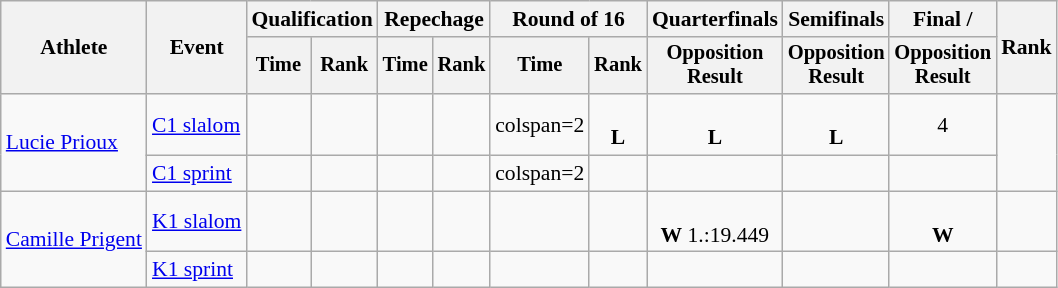<table class="wikitable" style="font-size:90%;">
<tr>
<th rowspan=2>Athlete</th>
<th rowspan=2>Event</th>
<th colspan=2>Qualification</th>
<th colspan=2>Repechage</th>
<th colspan=2>Round of 16</th>
<th>Quarterfinals</th>
<th>Semifinals</th>
<th>Final / </th>
<th rowspan=2>Rank</th>
</tr>
<tr style="font-size:95%">
<th>Time</th>
<th>Rank</th>
<th>Time</th>
<th>Rank</th>
<th>Time</th>
<th>Rank</th>
<th>Opposition <br>Result</th>
<th>Opposition <br>Result</th>
<th>Opposition <br>Result</th>
</tr>
<tr align=center>
<td rowspan=2 align=left><a href='#'>Lucie Prioux</a></td>
<td align=left><a href='#'>C1 slalom</a></td>
<td></td>
<td></td>
<td></td>
<td></td>
<td>colspan=2 </td>
<td><br><strong>L</strong></td>
<td><br><strong>L</strong></td>
<td><br><strong>L</strong></td>
<td>4</td>
</tr>
<tr>
<td align=left><a href='#'>C1 sprint</a></td>
<td></td>
<td></td>
<td></td>
<td></td>
<td>colspan=2 </td>
<td></td>
<td></td>
<td></td>
<td></td>
</tr>
<tr align=center>
<td rowspan=2 align=left><a href='#'>Camille Prigent</a></td>
<td align=left><a href='#'>K1 slalom</a></td>
<td></td>
<td></td>
<td></td>
<td></td>
<td></td>
<td></td>
<td><br><strong>W</strong> 1.:19.449</td>
<td></td>
<td><br><strong>W</strong></td>
<td></td>
</tr>
<tr>
<td align=left><a href='#'>K1 sprint</a></td>
<td></td>
<td></td>
<td></td>
<td></td>
<td></td>
<td></td>
<td></td>
<td></td>
<td></td>
<td></td>
</tr>
</table>
